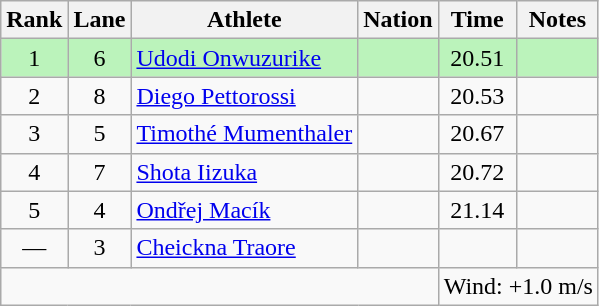<table class="wikitable sortable" style="text-align:center;">
<tr>
<th>Rank</th>
<th>Lane</th>
<th>Athlete</th>
<th>Nation</th>
<th>Time</th>
<th>Notes</th>
</tr>
<tr bgcolor=bbf3bb>
<td>1</td>
<td>6</td>
<td align=left><a href='#'>Udodi Onwuzurike</a></td>
<td align=left></td>
<td>20.51</td>
<td></td>
</tr>
<tr>
<td>2</td>
<td>8</td>
<td align=left><a href='#'>Diego Pettorossi</a></td>
<td align=left></td>
<td>20.53</td>
<td></td>
</tr>
<tr>
<td>3</td>
<td>5</td>
<td align=left><a href='#'>Timothé Mumenthaler</a></td>
<td align=left></td>
<td>20.67</td>
<td></td>
</tr>
<tr>
<td>4</td>
<td>7</td>
<td align=left><a href='#'>Shota Iizuka</a></td>
<td align=left></td>
<td>20.72</td>
<td></td>
</tr>
<tr>
<td>5</td>
<td>4</td>
<td align=left><a href='#'>Ondřej Macík</a></td>
<td align=left></td>
<td>21.14</td>
<td></td>
</tr>
<tr>
<td>—</td>
<td>3</td>
<td align=left><a href='#'>Cheickna Traore</a></td>
<td align=left></td>
<td></td>
<td></td>
</tr>
<tr class="sortbottom">
<td colspan="4"></td>
<td colspan="2" style="text-align:left;">Wind: +1.0 m/s</td>
</tr>
</table>
